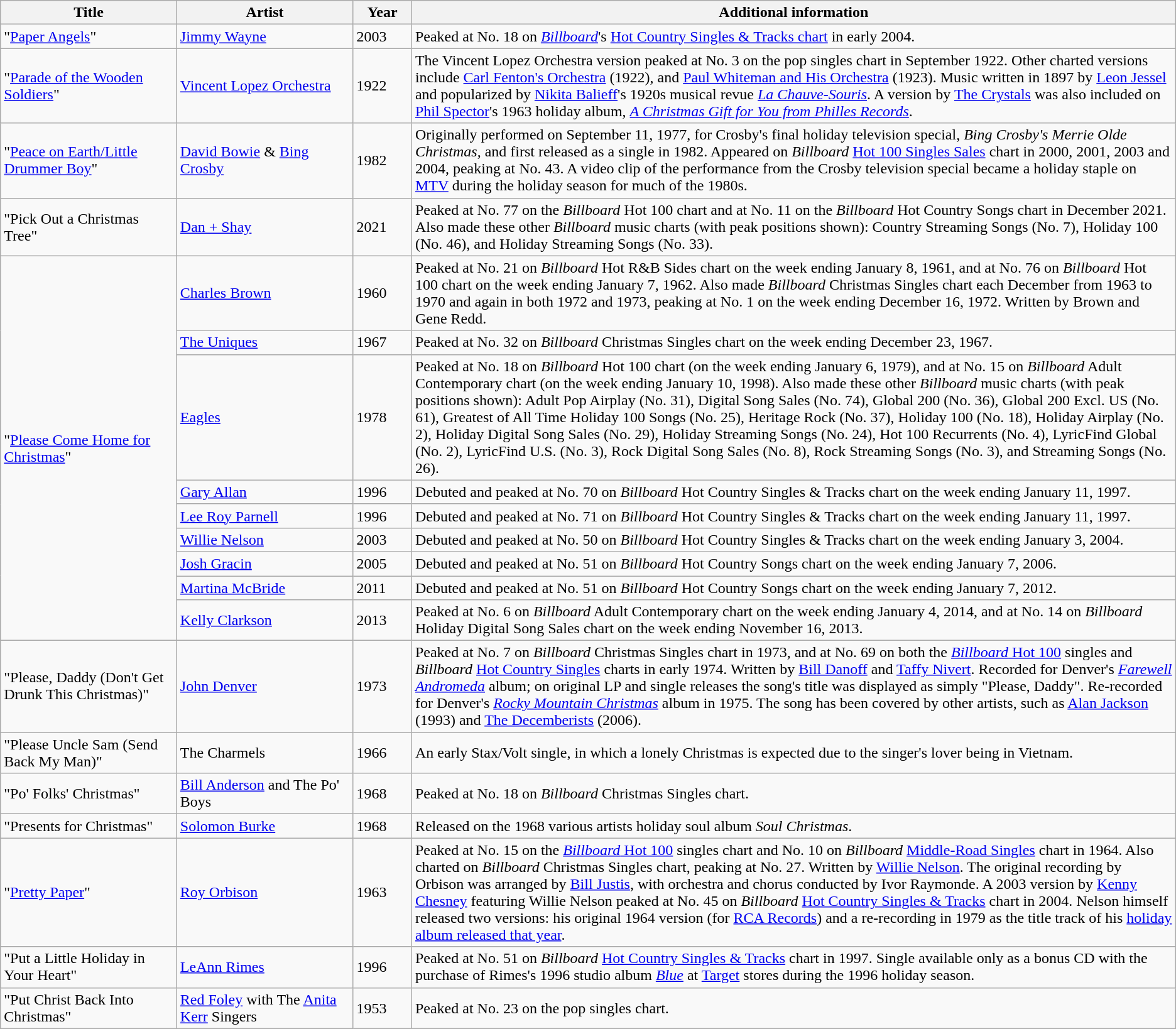<table class="wikitable sortable" style="text-align: left;" width="auto">
<tr>
<th scope="col" style="width: 15%">Title</th>
<th scope="col" style="width: 15%">Artist</th>
<th scope="col" style="width: 5%">Year</th>
<th class="unsortable" scope="col">Additional information</th>
</tr>
<tr>
<td>"<a href='#'>Paper Angels</a>"</td>
<td><a href='#'>Jimmy Wayne</a></td>
<td>2003</td>
<td>Peaked at No. 18 on <a href='#'><em>Billboard</em></a>'s <a href='#'>Hot Country Singles & Tracks chart</a> in early 2004.</td>
</tr>
<tr>
<td>"<a href='#'>Parade of the Wooden Soldiers</a>"</td>
<td><a href='#'>Vincent Lopez Orchestra</a></td>
<td>1922</td>
<td>The Vincent Lopez Orchestra version peaked at No. 3 on the pop singles chart in September 1922. Other charted versions include <a href='#'>Carl Fenton's Orchestra</a> (1922), and <a href='#'>Paul Whiteman and His Orchestra</a> (1923). Music written in 1897 by <a href='#'>Leon Jessel</a> and popularized by <a href='#'>Nikita Balieff</a>'s 1920s musical revue <em><a href='#'>La Chauve-Souris</a></em>. A version by <a href='#'>The Crystals</a> was also included on <a href='#'>Phil Spector</a>'s 1963 holiday album, <em><a href='#'>A Christmas Gift for You from Philles Records</a></em>.</td>
</tr>
<tr>
<td>"<a href='#'>Peace on Earth/Little Drummer Boy</a>"</td>
<td><a href='#'>David Bowie</a> & <a href='#'>Bing Crosby</a></td>
<td>1982</td>
<td>Originally performed on September 11, 1977, for Crosby's final holiday television special, <em>Bing Crosby's Merrie Olde Christmas</em>, and first released as a single in 1982. Appeared on <em>Billboard</em> <a href='#'>Hot 100 Singles Sales</a> chart in 2000, 2001, 2003 and 2004, peaking at No. 43. A video clip of the performance from the Crosby television special became a holiday staple on <a href='#'>MTV</a> during the holiday season for much of the 1980s.</td>
</tr>
<tr>
<td>"Pick Out a Christmas Tree"</td>
<td><a href='#'>Dan + Shay</a></td>
<td>2021</td>
<td>Peaked at No. 77 on the <em>Billboard</em> Hot 100 chart and at No. 11 on the <em>Billboard</em> Hot Country Songs chart in December 2021. Also made these other <em>Billboard</em> music charts (with peak positions shown): Country Streaming Songs (No. 7), Holiday 100 (No. 46), and Holiday Streaming Songs (No. 33).</td>
</tr>
<tr>
<td rowspan=9>"<a href='#'>Please Come Home for Christmas</a>"</td>
<td><a href='#'>Charles Brown</a></td>
<td>1960</td>
<td>Peaked at No. 21 on <em>Billboard</em> Hot R&B Sides chart on the week ending January 8, 1961, and at No. 76 on <em>Billboard</em> Hot 100 chart on the week ending January 7, 1962. Also made <em>Billboard</em> Christmas Singles chart each December from 1963 to 1970 and again in both 1972 and 1973, peaking at No. 1 on the week ending December 16, 1972. Written by Brown and Gene Redd.</td>
</tr>
<tr>
<td><a href='#'>The Uniques</a></td>
<td>1967</td>
<td>Peaked at No. 32 on <em>Billboard</em> Christmas Singles chart on the week ending December 23, 1967.</td>
</tr>
<tr>
<td><a href='#'>Eagles</a></td>
<td>1978</td>
<td>Peaked at No. 18 on <em>Billboard</em> Hot 100 chart (on the week ending January 6, 1979), and at No. 15 on <em>Billboard</em> Adult Contemporary chart (on the week ending January 10, 1998). Also made these other <em>Billboard</em> music charts (with peak positions shown): Adult Pop Airplay (No. 31), Digital Song Sales (No. 74), Global 200 (No. 36), Global 200 Excl. US (No. 61), Greatest of All Time Holiday 100 Songs (No. 25), Heritage Rock (No. 37), Holiday 100 (No. 18), Holiday Airplay (No. 2), Holiday Digital Song Sales (No. 29), Holiday Streaming Songs (No. 24), Hot 100 Recurrents (No. 4), LyricFind Global (No. 2), LyricFind U.S. (No. 3), Rock Digital Song Sales (No. 8), Rock Streaming Songs (No. 3), and Streaming Songs (No. 26).</td>
</tr>
<tr>
<td><a href='#'>Gary Allan</a></td>
<td>1996</td>
<td>Debuted and peaked at No. 70 on <em>Billboard</em> Hot Country Singles & Tracks chart on the week ending January 11, 1997.</td>
</tr>
<tr>
<td><a href='#'>Lee Roy Parnell</a></td>
<td>1996</td>
<td>Debuted and peaked at No. 71 on <em>Billboard</em> Hot Country Singles & Tracks chart on the week ending January 11, 1997.</td>
</tr>
<tr>
<td><a href='#'>Willie Nelson</a></td>
<td>2003</td>
<td>Debuted and peaked at No. 50 on <em>Billboard</em> Hot Country Singles & Tracks chart on the week ending January 3, 2004.</td>
</tr>
<tr>
<td><a href='#'>Josh Gracin</a></td>
<td>2005</td>
<td>Debuted and peaked at No. 51 on <em>Billboard</em> Hot Country Songs chart on the week ending January 7, 2006.</td>
</tr>
<tr>
<td><a href='#'>Martina McBride</a></td>
<td>2011</td>
<td>Debuted and peaked at No. 51 on <em>Billboard</em> Hot Country Songs chart on the week ending January 7, 2012.</td>
</tr>
<tr>
<td><a href='#'>Kelly Clarkson</a></td>
<td>2013</td>
<td>Peaked at No. 6 on <em>Billboard</em> Adult Contemporary chart on the week ending January 4, 2014, and at No. 14 on <em>Billboard</em> Holiday Digital Song Sales chart on the week ending November 16, 2013.</td>
</tr>
<tr>
<td>"Please, Daddy (Don't Get Drunk This Christmas)"</td>
<td><a href='#'>John Denver</a></td>
<td>1973</td>
<td>Peaked at No. 7 on <em>Billboard</em> Christmas Singles chart in 1973, and at No. 69 on both the <a href='#'><em>Billboard</em> Hot 100</a> singles and <em>Billboard</em> <a href='#'>Hot Country Singles</a> charts in early 1974. Written by <a href='#'>Bill Danoff</a> and <a href='#'>Taffy Nivert</a>. Recorded for Denver's <em><a href='#'>Farewell Andromeda</a></em> album; on original LP and single releases the song's title was displayed as simply "Please, Daddy". Re-recorded for Denver's <em><a href='#'>Rocky Mountain Christmas</a></em> album in 1975. The song has been covered by other artists, such as <a href='#'>Alan Jackson</a> (1993) and <a href='#'>The Decemberists</a> (2006).</td>
</tr>
<tr>
<td>"Please Uncle Sam (Send Back My Man)"</td>
<td>The Charmels</td>
<td>1966</td>
<td>An early Stax/Volt single, in which a lonely Christmas is expected due to the singer's lover being in Vietnam.</td>
</tr>
<tr>
<td>"Po' Folks' Christmas"</td>
<td><a href='#'>Bill Anderson</a> and The Po' Boys</td>
<td>1968</td>
<td>Peaked at No. 18 on <em>Billboard</em> Christmas Singles chart.</td>
</tr>
<tr>
<td>"Presents for Christmas"</td>
<td><a href='#'>Solomon Burke</a></td>
<td>1968</td>
<td>Released on the 1968 various artists holiday soul album <em>Soul Christmas</em>.</td>
</tr>
<tr>
<td>"<a href='#'>Pretty Paper</a>"</td>
<td><a href='#'>Roy Orbison</a></td>
<td>1963</td>
<td>Peaked at No. 15 on the <a href='#'><em>Billboard</em> Hot 100</a> singles chart and No. 10 on <em>Billboard</em> <a href='#'>Middle-Road Singles</a> chart in 1964. Also charted on <em>Billboard</em> Christmas Singles chart, peaking at No. 27. Written by <a href='#'>Willie Nelson</a>. The original recording by Orbison was arranged by <a href='#'>Bill Justis</a>, with orchestra and chorus conducted by Ivor Raymonde. A 2003 version by <a href='#'>Kenny Chesney</a> featuring Willie Nelson peaked at No. 45 on <em>Billboard</em> <a href='#'>Hot Country Singles & Tracks</a> chart in 2004. Nelson himself released two versions: his original 1964 version (for <a href='#'>RCA Records</a>) and a re-recording in 1979 as the title track of his <a href='#'>holiday album released that year</a>.</td>
</tr>
<tr>
<td>"Put a Little Holiday in Your Heart"</td>
<td><a href='#'>LeAnn Rimes</a></td>
<td>1996</td>
<td>Peaked at No. 51 on <em>Billboard</em> <a href='#'>Hot Country Singles & Tracks</a> chart in 1997. Single available only as a bonus CD with the purchase of Rimes's 1996 studio album <em><a href='#'>Blue</a></em> at <a href='#'>Target</a> stores during the 1996 holiday season.</td>
</tr>
<tr>
<td>"Put Christ Back Into Christmas"</td>
<td><a href='#'>Red Foley</a> with The <a href='#'>Anita Kerr</a> Singers</td>
<td>1953</td>
<td>Peaked at No. 23 on the pop singles chart.</td>
</tr>
</table>
